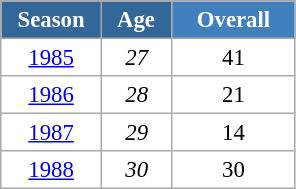<table class="wikitable" style="font-size:95%; text-align:center; border:grey solid 1px; border-collapse:collapse; background:#ffffff;">
<tr>
<th style="background-color:#369; color:white; width:60px;"> Season </th>
<th style="background-color:#369; color:white; width:40px;"> Age </th>
<th style="background-color:#4180be; color:white; width:75px;">Overall</th>
</tr>
<tr>
<td><a href='#'>1985</a></td>
<td><em>27</em></td>
<td>41</td>
</tr>
<tr>
<td><a href='#'>1986</a></td>
<td><em>28</em></td>
<td>21</td>
</tr>
<tr>
<td><a href='#'>1987</a></td>
<td><em>29</em></td>
<td>14</td>
</tr>
<tr>
<td><a href='#'>1988</a></td>
<td><em>30</em></td>
<td>30</td>
</tr>
</table>
